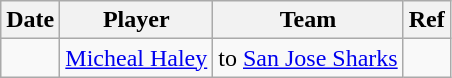<table class="wikitable">
<tr>
<th>Date</th>
<th>Player</th>
<th>Team</th>
<th>Ref</th>
</tr>
<tr>
<td></td>
<td><a href='#'>Micheal Haley</a></td>
<td>to <a href='#'>San Jose Sharks</a></td>
<td></td>
</tr>
</table>
